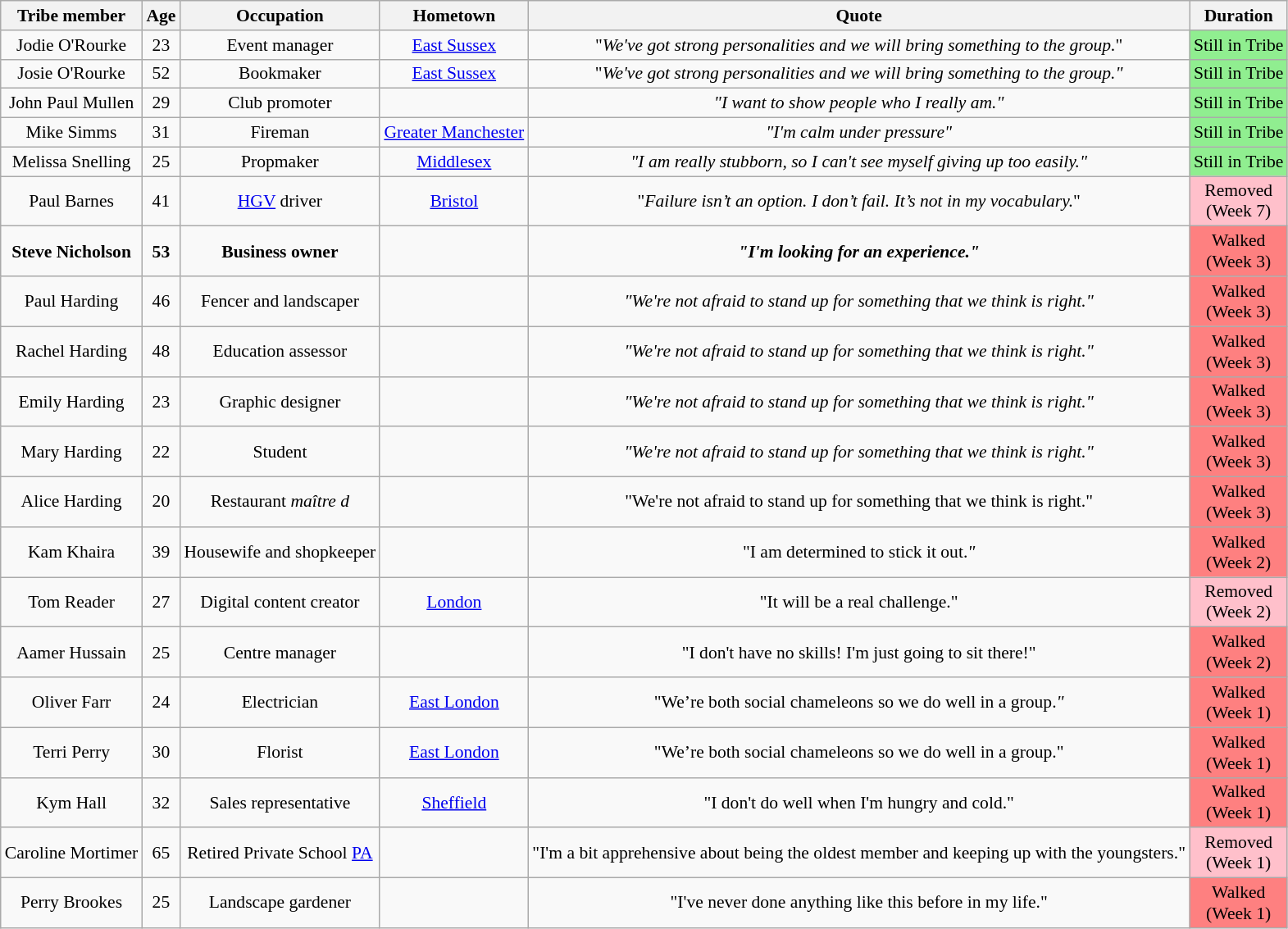<table class="wikitable sortable" style="font-size:90%; text-align: center">
<tr>
<th>Tribe member</th>
<th>Age</th>
<th>Occupation</th>
<th>Hometown</th>
<th>Quote</th>
<th>Duration</th>
</tr>
<tr>
<td>Jodie O'Rourke</td>
<td>23</td>
<td>Event manager</td>
<td><a href='#'>East Sussex</a></td>
<td>"<em>We've got strong personalities and we will bring something to the group.</em>"</td>
<td style="background:lightgreen;">Still in Tribe</td>
</tr>
<tr>
<td>Josie O'Rourke</td>
<td>52</td>
<td>Bookmaker</td>
<td><a href='#'>East Sussex</a></td>
<td>"<em>We've got strong personalities and we will bring something to the group."</em></td>
<td style="background:lightgreen;">Still in Tribe</td>
</tr>
<tr>
<td>John Paul Mullen</td>
<td>29</td>
<td>Club promoter</td>
<td></td>
<td><em>"I want to show people who I really am."</em></td>
<td style="background:lightgreen;">Still in Tribe</td>
</tr>
<tr>
<td>Mike Simms</td>
<td>31</td>
<td>Fireman</td>
<td><a href='#'>Greater Manchester</a></td>
<td><em>"I'm calm under pressure"</em></td>
<td style="background:lightgreen;">Still in Tribe</td>
</tr>
<tr>
<td>Melissa Snelling</td>
<td>25</td>
<td>Propmaker</td>
<td><a href='#'>Middlesex</a></td>
<td><em>"I am really stubborn, so I can't see myself giving up too easily."</em></td>
<td style="background:lightgreen;">Still in Tribe</td>
</tr>
<tr>
<td>Paul Barnes</td>
<td>41</td>
<td><a href='#'>HGV</a> driver</td>
<td><a href='#'>Bristol</a></td>
<td>"<em>Failure isn’t an option. I don’t fail. It’s not in my vocabulary.</em>"</td>
<td style="background:pink;">Removed<br>(Week 7)</td>
</tr>
<tr>
<td><strong> Steve Nicholson</strong></td>
<td><strong>53</strong></td>
<td><strong>Business owner</strong></td>
<td><strong></strong></td>
<td><strong> <em>"I'm looking for an experience."</em> </strong></td>
<td style="background:#fe8080;">Walked<br>(Week 3)</td>
</tr>
<tr>
<td>Paul Harding</td>
<td>46</td>
<td>Fencer and landscaper</td>
<td></td>
<td><em>"We're not afraid to stand up for something that we think is right."</em></td>
<td style="background:#fe8080;">Walked<br>(Week 3)</td>
</tr>
<tr>
<td>Rachel Harding</td>
<td>48</td>
<td>Education assessor</td>
<td></td>
<td><em>"We're not afraid to stand up for something that we think is right."</em></td>
<td style="background:#fe8080;">Walked<br>(Week 3)</td>
</tr>
<tr>
<td>Emily Harding</td>
<td>23</td>
<td>Graphic designer</td>
<td></td>
<td><em>"We're not afraid to stand up for something that we think is right."</em></td>
<td style="background:#fe8080;">Walked<br>(Week 3)</td>
</tr>
<tr>
<td>Mary Harding</td>
<td>22</td>
<td>Student</td>
<td></td>
<td><em>"We're not afraid to stand up for something that we think is right."</em></td>
<td style="background:#fe8080;">Walked<br>(Week 3)</td>
</tr>
<tr>
<td>Alice Harding</td>
<td>20</td>
<td>Restaurant <em>maître d<strong></td>
<td></td>
<td></em>"We're not afraid to stand up for something that we think is right."<em></td>
<td style="background:#fe8080;">Walked<br>(Week 3)</td>
</tr>
<tr>
<td>Kam Khaira</td>
<td>39</td>
<td>Housewife and shopkeeper</td>
<td></td>
<td>"</em>I am determined to stick it out.<em>"</td>
<td style="background:#fe8080;">Walked<br>(Week 2)</td>
</tr>
<tr>
<td>Tom Reader</td>
<td>27</td>
<td>Digital content creator</td>
<td><a href='#'>London</a></td>
<td></em>"It will be a real challenge."<em></td>
<td style="background:pink;">Removed <br>(Week 2)</td>
</tr>
<tr>
<td>Aamer Hussain</td>
<td>25</td>
<td>Centre manager</td>
<td></td>
<td></em>"I don't have no skills! I'm just going to sit there!"<em></td>
<td style="background:#fe8080;">Walked<br>(Week 2)</td>
</tr>
<tr>
<td>Oliver Farr</td>
<td>24</td>
<td>Electrician</td>
<td><a href='#'>East London</a></td>
<td>"</em>We’re both social chameleons so we do well in a group.<em>"</td>
<td style="background:#fe8080;">Walked<br>(Week 1)</td>
</tr>
<tr>
<td>Terri Perry</td>
<td>30</td>
<td>Florist</td>
<td><a href='#'>East London</a></td>
<td>"</em>We’re both social chameleons so we do well in a group."<em></td>
<td style="background:#fe8080;">Walked<br>(Week 1)</td>
</tr>
<tr>
<td>Kym Hall</td>
<td>32</td>
<td>Sales representative</td>
<td><a href='#'>Sheffield</a></td>
<td></em>"I don't do well when I'm hungry and cold."<em></td>
<td style="background:#fe8080;">Walked<br>(Week 1)</td>
</tr>
<tr>
<td>Caroline Mortimer</td>
<td>65</td>
<td>Retired Private School <a href='#'>PA</a></td>
<td></td>
<td></em>"I'm a bit apprehensive about being the oldest member and keeping up with the youngsters."<em></td>
<td style="background:pink;">Removed<br>(Week 1)</td>
</tr>
<tr>
<td>Perry Brookes</td>
<td>25</td>
<td>Landscape gardener</td>
<td></td>
<td></em>"I've never done anything like this before in my life."<em></td>
<td style="background:#fe8080;">Walked<br>(Week 1)</td>
</tr>
</table>
